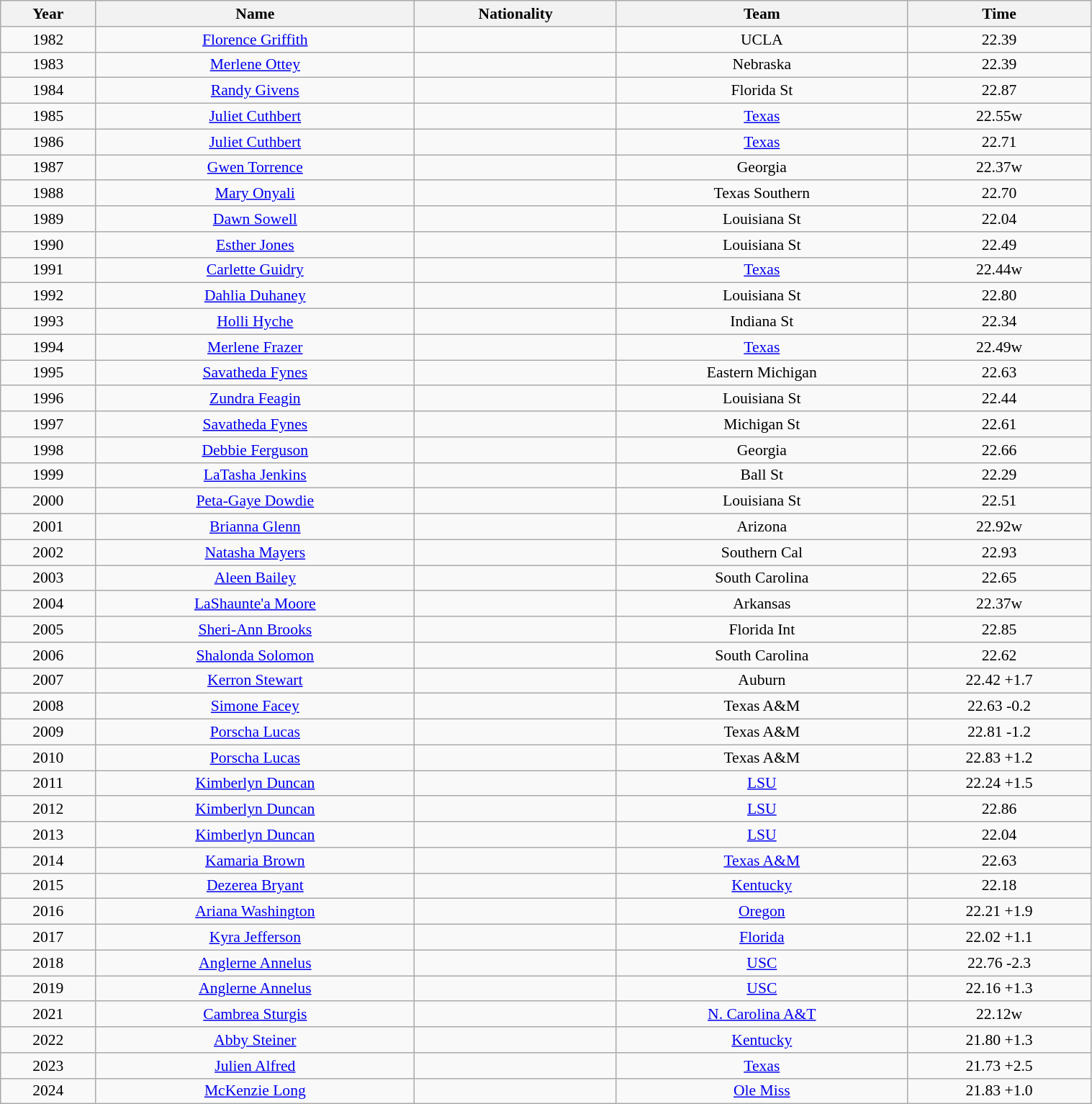<table class="wikitable sortable" style="font-size:90%; width: 80%; text-align: center;">
<tr>
<th>Year</th>
<th>Name</th>
<th>Nationality</th>
<th>Team</th>
<th>Time</th>
</tr>
<tr>
<td>1982</td>
<td><a href='#'>Florence Griffith</a></td>
<td></td>
<td>UCLA</td>
<td>22.39</td>
</tr>
<tr>
<td>1983</td>
<td><a href='#'>Merlene Ottey</a></td>
<td></td>
<td>Nebraska</td>
<td>22.39</td>
</tr>
<tr>
<td>1984</td>
<td><a href='#'>Randy Givens</a></td>
<td></td>
<td>Florida St</td>
<td>22.87</td>
</tr>
<tr>
<td>1985</td>
<td><a href='#'>Juliet Cuthbert</a></td>
<td></td>
<td><a href='#'>Texas</a></td>
<td>22.55w</td>
</tr>
<tr>
<td>1986</td>
<td><a href='#'>Juliet Cuthbert</a></td>
<td></td>
<td><a href='#'>Texas</a></td>
<td>22.71</td>
</tr>
<tr>
<td>1987</td>
<td><a href='#'>Gwen Torrence</a></td>
<td></td>
<td>Georgia</td>
<td>22.37w</td>
</tr>
<tr>
<td>1988</td>
<td><a href='#'>Mary Onyali</a></td>
<td></td>
<td>Texas Southern</td>
<td>22.70</td>
</tr>
<tr>
<td>1989</td>
<td><a href='#'>Dawn Sowell</a></td>
<td></td>
<td>Louisiana St</td>
<td>22.04</td>
</tr>
<tr>
<td>1990</td>
<td><a href='#'>Esther Jones</a></td>
<td></td>
<td>Louisiana St</td>
<td>22.49</td>
</tr>
<tr>
<td>1991</td>
<td><a href='#'>Carlette Guidry</a></td>
<td></td>
<td><a href='#'>Texas</a></td>
<td>22.44w</td>
</tr>
<tr>
<td>1992</td>
<td><a href='#'>Dahlia Duhaney</a></td>
<td></td>
<td>Louisiana St</td>
<td>22.80</td>
</tr>
<tr>
<td>1993</td>
<td><a href='#'>Holli Hyche</a></td>
<td></td>
<td>Indiana St</td>
<td>22.34</td>
</tr>
<tr>
<td>1994</td>
<td><a href='#'>Merlene Frazer</a></td>
<td></td>
<td><a href='#'>Texas</a></td>
<td>22.49w</td>
</tr>
<tr>
<td>1995</td>
<td><a href='#'>Savatheda Fynes</a></td>
<td></td>
<td>Eastern Michigan</td>
<td>22.63</td>
</tr>
<tr>
<td>1996</td>
<td><a href='#'>Zundra Feagin</a></td>
<td></td>
<td>Louisiana St</td>
<td>22.44</td>
</tr>
<tr>
<td>1997</td>
<td><a href='#'>Savatheda Fynes</a></td>
<td></td>
<td>Michigan St</td>
<td>22.61</td>
</tr>
<tr>
<td>1998</td>
<td><a href='#'>Debbie Ferguson</a></td>
<td></td>
<td>Georgia</td>
<td>22.66</td>
</tr>
<tr>
<td>1999</td>
<td><a href='#'>LaTasha Jenkins</a></td>
<td></td>
<td>Ball St</td>
<td>22.29</td>
</tr>
<tr>
<td>2000</td>
<td><a href='#'>Peta-Gaye Dowdie</a></td>
<td></td>
<td>Louisiana St</td>
<td>22.51</td>
</tr>
<tr>
<td>2001</td>
<td><a href='#'>Brianna Glenn</a></td>
<td></td>
<td>Arizona</td>
<td>22.92w</td>
</tr>
<tr>
<td>2002</td>
<td><a href='#'>Natasha Mayers</a></td>
<td></td>
<td>Southern Cal</td>
<td>22.93</td>
</tr>
<tr>
<td>2003</td>
<td><a href='#'>Aleen Bailey</a></td>
<td></td>
<td>South Carolina</td>
<td>22.65</td>
</tr>
<tr>
<td>2004</td>
<td><a href='#'>LaShaunte'a Moore</a></td>
<td></td>
<td>Arkansas</td>
<td>22.37w</td>
</tr>
<tr>
<td>2005</td>
<td><a href='#'>Sheri-Ann Brooks</a></td>
<td></td>
<td>Florida Int</td>
<td>22.85</td>
</tr>
<tr>
<td>2006</td>
<td><a href='#'>Shalonda Solomon</a></td>
<td></td>
<td>South Carolina</td>
<td>22.62</td>
</tr>
<tr>
<td>2007</td>
<td><a href='#'>Kerron Stewart</a></td>
<td></td>
<td>Auburn</td>
<td>22.42 +1.7</td>
</tr>
<tr>
<td>2008</td>
<td><a href='#'>Simone Facey</a></td>
<td></td>
<td>Texas A&M</td>
<td>22.63 -0.2</td>
</tr>
<tr>
<td>2009</td>
<td><a href='#'>Porscha Lucas</a></td>
<td></td>
<td>Texas A&M</td>
<td>22.81 -1.2</td>
</tr>
<tr>
<td>2010</td>
<td><a href='#'>Porscha Lucas</a></td>
<td></td>
<td>Texas A&M</td>
<td>22.83 +1.2</td>
</tr>
<tr>
<td>2011</td>
<td><a href='#'>Kimberlyn Duncan</a></td>
<td></td>
<td><a href='#'>LSU</a></td>
<td>22.24 +1.5</td>
</tr>
<tr>
<td>2012</td>
<td><a href='#'>Kimberlyn Duncan</a></td>
<td></td>
<td><a href='#'>LSU</a></td>
<td>22.86</td>
</tr>
<tr>
<td>2013</td>
<td><a href='#'>Kimberlyn Duncan</a></td>
<td></td>
<td><a href='#'>LSU</a></td>
<td>22.04</td>
</tr>
<tr>
<td>2014</td>
<td><a href='#'>Kamaria Brown</a></td>
<td></td>
<td><a href='#'>Texas A&M</a></td>
<td>22.63</td>
</tr>
<tr>
<td>2015</td>
<td><a href='#'>Dezerea Bryant</a></td>
<td></td>
<td><a href='#'>Kentucky</a></td>
<td>22.18</td>
</tr>
<tr>
<td>2016</td>
<td><a href='#'>Ariana Washington</a></td>
<td></td>
<td><a href='#'>Oregon</a></td>
<td>22.21 +1.9</td>
</tr>
<tr>
<td>2017</td>
<td><a href='#'>Kyra Jefferson</a></td>
<td></td>
<td><a href='#'>Florida</a></td>
<td>22.02 +1.1</td>
</tr>
<tr>
<td>2018</td>
<td><a href='#'>Anglerne Annelus</a></td>
<td></td>
<td><a href='#'>USC</a></td>
<td>22.76 -2.3</td>
</tr>
<tr>
<td>2019</td>
<td><a href='#'>Anglerne Annelus</a></td>
<td></td>
<td><a href='#'>USC</a></td>
<td>22.16 +1.3</td>
</tr>
<tr>
<td>2021</td>
<td><a href='#'>Cambrea Sturgis</a></td>
<td></td>
<td><a href='#'>N. Carolina A&T</a></td>
<td>22.12w</td>
</tr>
<tr>
<td>2022</td>
<td><a href='#'>Abby Steiner</a></td>
<td></td>
<td><a href='#'>Kentucky</a></td>
<td>21.80 +1.3</td>
</tr>
<tr>
<td>2023</td>
<td><a href='#'>Julien Alfred</a></td>
<td></td>
<td><a href='#'>Texas</a></td>
<td>21.73 +2.5</td>
</tr>
<tr>
<td>2024</td>
<td><a href='#'>McKenzie Long</a></td>
<td></td>
<td><a href='#'>Ole Miss</a></td>
<td>21.83 +1.0</td>
</tr>
</table>
